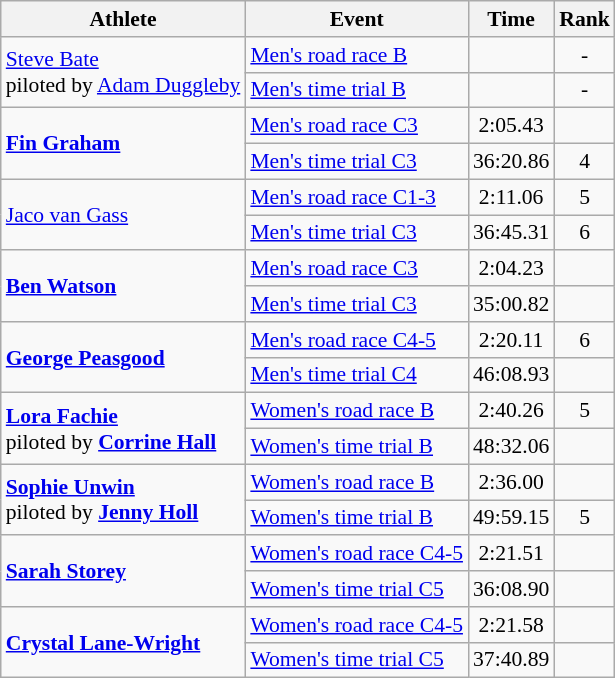<table class=wikitable style="font-size:90%">
<tr>
<th>Athlete</th>
<th>Event</th>
<th>Time</th>
<th>Rank</th>
</tr>
<tr align=center>
<td align=left rowspan=2><a href='#'>Steve Bate</a><br> piloted by <a href='#'>Adam Duggleby</a></td>
<td align=left><a href='#'>Men's road race B</a></td>
<td></td>
<td>-</td>
</tr>
<tr align=center>
<td align=left><a href='#'>Men's time trial B</a></td>
<td></td>
<td>-</td>
</tr>
<tr align=center>
<td align=left rowspan=2><strong><a href='#'>Fin Graham</a></strong></td>
<td align=left><a href='#'>Men's road race C3</a></td>
<td>2:05.43</td>
<td></td>
</tr>
<tr align=center>
<td align=left><a href='#'>Men's time trial C3</a></td>
<td>36:20.86</td>
<td>4</td>
</tr>
<tr align=center>
<td align=left rowspan=2><a href='#'>Jaco van Gass</a></td>
<td align=left><a href='#'>Men's road race C1-3</a></td>
<td>2:11.06</td>
<td>5</td>
</tr>
<tr align=center>
<td align=left><a href='#'>Men's time trial C3</a></td>
<td>36:45.31</td>
<td>6</td>
</tr>
<tr align=center>
<td align=left rowspan=2><strong><a href='#'>Ben Watson</a></strong></td>
<td align=left><a href='#'>Men's road race C3</a></td>
<td>2:04.23</td>
<td></td>
</tr>
<tr align=center>
<td align=left><a href='#'>Men's time trial C3</a></td>
<td>35:00.82</td>
<td></td>
</tr>
<tr align=center>
<td align=left rowspan=2><strong><a href='#'>George Peasgood</a></strong></td>
<td align=left><a href='#'>Men's road race C4-5</a></td>
<td>2:20.11</td>
<td>6</td>
</tr>
<tr align=center>
<td align=left><a href='#'>Men's time trial C4</a></td>
<td>46:08.93</td>
<td></td>
</tr>
<tr align=center>
<td align=left rowspan=2><strong><a href='#'>Lora Fachie</a></strong><br> piloted by <strong><a href='#'>Corrine Hall</a></strong></td>
<td align=left><a href='#'>Women's road race B</a></td>
<td>2:40.26</td>
<td>5</td>
</tr>
<tr align=center>
<td align=left><a href='#'>Women's time trial B</a></td>
<td>48:32.06</td>
<td></td>
</tr>
<tr align=center>
<td align=left rowspan=2><strong><a href='#'>Sophie Unwin</a></strong><br> piloted by <strong><a href='#'>Jenny Holl</a></strong></td>
<td align=left><a href='#'>Women's road race B</a></td>
<td>2:36.00</td>
<td></td>
</tr>
<tr align=center>
<td align=left><a href='#'>Women's time trial B</a></td>
<td>49:59.15</td>
<td>5</td>
</tr>
<tr align=center>
<td align=left rowspan=2><strong><a href='#'>Sarah Storey</a></strong></td>
<td><a href='#'>Women's road race C4-5</a></td>
<td>2:21.51</td>
<td></td>
</tr>
<tr align=center>
<td align=left><a href='#'>Women's time trial C5</a></td>
<td>36:08.90</td>
<td></td>
</tr>
<tr align=center>
<td align=left rowspan=2><strong><a href='#'>Crystal Lane-Wright</a></strong></td>
<td><a href='#'>Women's road race C4-5</a></td>
<td>2:21.58</td>
<td></td>
</tr>
<tr align=center>
<td align=left><a href='#'>Women's time trial C5</a></td>
<td>37:40.89</td>
<td></td>
</tr>
</table>
